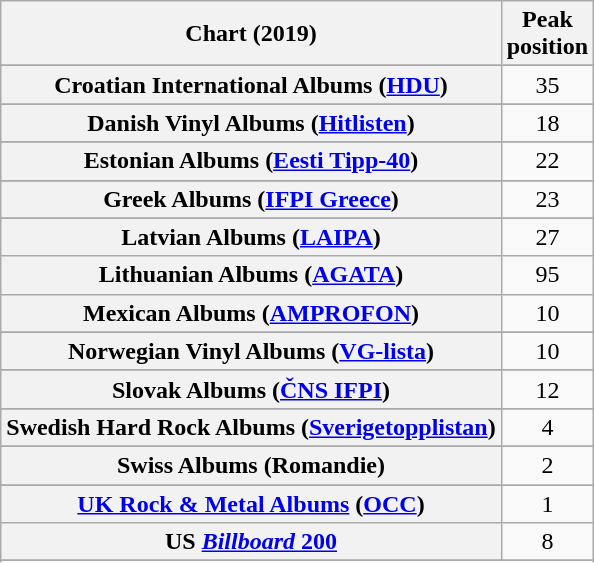<table class="wikitable sortable plainrowheaders" style="text-align:center">
<tr>
<th scope="col">Chart (2019)</th>
<th scope="col">Peak<br>position</th>
</tr>
<tr>
</tr>
<tr>
</tr>
<tr>
</tr>
<tr>
</tr>
<tr>
</tr>
<tr>
<th scope="row">Croatian International Albums (<a href='#'>HDU</a>)</th>
<td>35</td>
</tr>
<tr>
</tr>
<tr>
<th scope="row">Danish Vinyl Albums (<a href='#'>Hitlisten</a>)</th>
<td>18</td>
</tr>
<tr>
</tr>
<tr>
<th scope="row">Estonian Albums (<a href='#'>Eesti Tipp-40</a>)</th>
<td>22</td>
</tr>
<tr>
</tr>
<tr>
</tr>
<tr>
</tr>
<tr>
<th scope="row">Greek Albums (<a href='#'>IFPI Greece</a>)</th>
<td>23</td>
</tr>
<tr>
</tr>
<tr>
</tr>
<tr>
</tr>
<tr>
</tr>
<tr>
<th scope="row">Latvian Albums (<a href='#'>LAIPA</a>)</th>
<td>27</td>
</tr>
<tr>
<th scope="row">Lithuanian Albums (<a href='#'>AGATA</a>)</th>
<td>95</td>
</tr>
<tr>
<th scope="row">Mexican Albums (<a href='#'>AMPROFON</a>)</th>
<td>10</td>
</tr>
<tr>
</tr>
<tr>
<th scope="row">Norwegian Vinyl Albums (<a href='#'>VG-lista</a>)</th>
<td>10</td>
</tr>
<tr>
</tr>
<tr>
</tr>
<tr>
</tr>
<tr>
<th scope="row">Slovak Albums (<a href='#'>ČNS IFPI</a>)</th>
<td>12</td>
</tr>
<tr>
</tr>
<tr>
</tr>
<tr>
<th scope="row">Swedish Hard Rock Albums (<a href='#'>Sverigetopplistan</a>)</th>
<td>4</td>
</tr>
<tr>
</tr>
<tr>
<th scope="row">Swiss Albums (Romandie)</th>
<td>2</td>
</tr>
<tr>
</tr>
<tr>
<th scope="row"><a href='#'>UK Rock & Metal Albums</a> (<a href='#'>OCC</a>)</th>
<td>1</td>
</tr>
<tr>
<th scope="row">US <a href='#'><em>Billboard</em> 200</a></th>
<td>8</td>
</tr>
<tr>
</tr>
<tr>
</tr>
<tr>
</tr>
</table>
